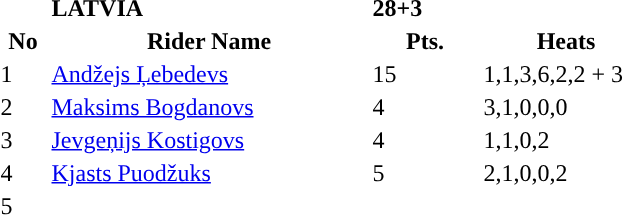<table class="toccolours">
<tr>
<td></td>
<td><strong>LATVIA</strong></td>
<td><strong>28+3</strong></td>
</tr>
<tr style="background-color:">
<th width=30px>No</th>
<th width=210px>Rider Name</th>
<th width=70px>Pts.</th>
<th width=110px>Heats</th>
</tr>
<tr style="background-color:">
<td>1</td>
<td><a href='#'>Andžejs Ļebedevs</a></td>
<td>15</td>
<td>1,1,3,6,2,2 + 3</td>
</tr>
<tr style="background-color:">
<td>2</td>
<td><a href='#'>Maksims Bogdanovs</a></td>
<td>4</td>
<td>3,1,0,0,0</td>
</tr>
<tr style="background-color:">
<td>3</td>
<td><a href='#'>Jevgeņijs Kostigovs</a></td>
<td>4</td>
<td>1,1,0,2</td>
</tr>
<tr style="background-color:">
<td>4</td>
<td><a href='#'>Kjasts Puodžuks</a></td>
<td>5</td>
<td>2,1,0,0,2</td>
</tr>
<tr style="background-color:">
<td>5</td>
<td></td>
<td></td>
<td></td>
</tr>
</table>
